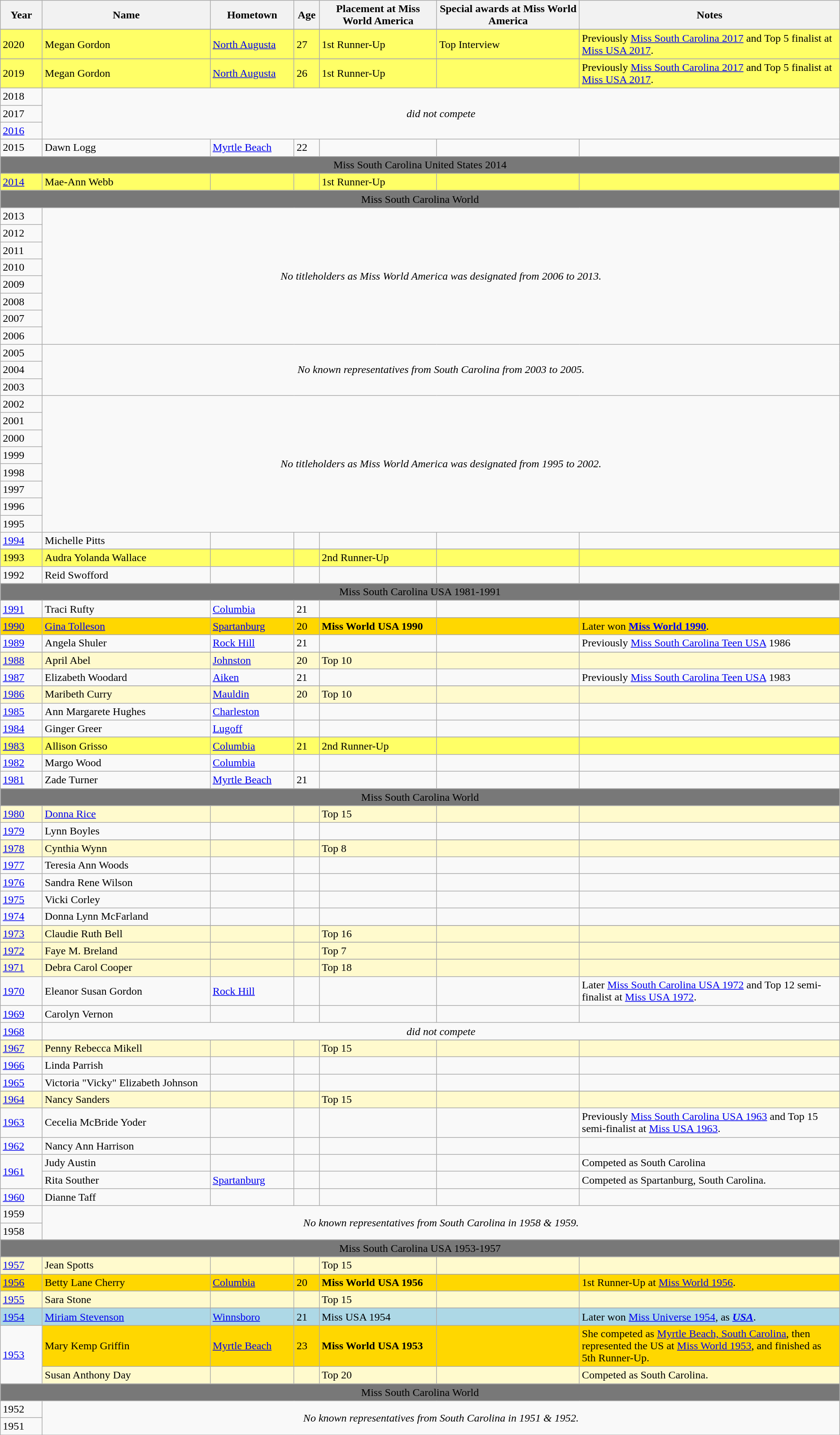<table class="wikitable">
<tr>
<th width=5%>Year</th>
<th width=20%>Name</th>
<th width=10%>Hometown</th>
<th width=3%>Age<br></th>
<th width=14%>Placement at Miss World America</th>
<th width=17%>Special awards at Miss World America</th>
<th width=31%>Notes</th>
</tr>
<tr>
</tr>
<tr style="background-color:#FFFF66;">
<td>2020</td>
<td>Megan Gordon</td>
<td><a href='#'>North Augusta</a></td>
<td>27</td>
<td>1st Runner-Up</td>
<td>Top Interview</td>
<td>Previously <a href='#'>Miss South Carolina 2017</a> and Top 5 finalist at <a href='#'>Miss USA 2017</a>.</td>
</tr>
<tr>
</tr>
<tr>
</tr>
<tr style="background-color:#FFFF66;">
<td>2019</td>
<td>Megan Gordon</td>
<td><a href='#'>North Augusta</a></td>
<td>26</td>
<td>1st Runner-Up</td>
<td></td>
<td>Previously <a href='#'>Miss South Carolina 2017</a> and Top 5 finalist at <a href='#'>Miss USA 2017</a>.</td>
</tr>
<tr>
<td>2018</td>
<td rowspan=3 colspan=6 align=center><em>did not compete</em></td>
</tr>
<tr>
<td>2017</td>
</tr>
<tr>
<td><a href='#'>2016</a></td>
</tr>
<tr>
<td>2015</td>
<td>Dawn Logg</td>
<td><a href='#'>Myrtle Beach</a></td>
<td>22</td>
<td></td>
<td></td>
<td></td>
</tr>
<tr bgcolor="#787878" align="center">
<td colspan="7"><span>Miss South Carolina United States 2014</span></td>
</tr>
<tr>
</tr>
<tr style="background-color:#FFFF66;">
<td><a href='#'>2014</a></td>
<td>Mae-Ann Webb</td>
<td></td>
<td></td>
<td>1st Runner-Up</td>
<td></td>
<td></td>
</tr>
<tr bgcolor="#787878" align="center">
<td colspan="7"><span>Miss South Carolina World</span></td>
</tr>
<tr>
<td>2013</td>
<td rowspan=8 colspan=6 align=center><em>No titleholders as Miss World America was designated from 2006 to 2013.</em></td>
</tr>
<tr>
<td>2012</td>
</tr>
<tr>
<td>2011</td>
</tr>
<tr>
<td>2010</td>
</tr>
<tr>
<td>2009</td>
</tr>
<tr>
<td>2008</td>
</tr>
<tr>
<td>2007</td>
</tr>
<tr>
<td>2006</td>
</tr>
<tr>
<td>2005</td>
<td rowspan=3 colspan=6 align=center><em>No known representatives from South Carolina from 2003 to 2005.</em></td>
</tr>
<tr>
<td>2004</td>
</tr>
<tr>
<td>2003</td>
</tr>
<tr>
<td>2002</td>
<td rowspan=8 colspan=6 align=center><em>No titleholders as Miss World America was designated from 1995 to 2002.</em></td>
</tr>
<tr>
<td>2001</td>
</tr>
<tr>
<td>2000</td>
</tr>
<tr>
<td>1999</td>
</tr>
<tr>
<td>1998</td>
</tr>
<tr>
<td>1997</td>
</tr>
<tr>
<td>1996</td>
</tr>
<tr>
<td>1995</td>
</tr>
<tr>
<td><a href='#'>1994</a></td>
<td>Michelle Pitts</td>
<td></td>
<td></td>
<td></td>
<td></td>
<td></td>
</tr>
<tr>
</tr>
<tr style="background-color:#FFFF66;">
<td>1993</td>
<td>Audra Yolanda Wallace</td>
<td></td>
<td></td>
<td>2nd Runner-Up</td>
<td></td>
<td></td>
</tr>
<tr>
<td>1992</td>
<td>Reid Swofford</td>
<td></td>
<td></td>
<td></td>
<td></td>
<td></td>
</tr>
<tr bgcolor="#787878" align="center">
<td colspan="7"><span>Miss South Carolina USA 1981-1991</span></td>
</tr>
<tr>
<td><a href='#'>1991</a></td>
<td>Traci Rufty</td>
<td><a href='#'>Columbia</a></td>
<td>21</td>
<td></td>
<td></td>
<td></td>
</tr>
<tr>
</tr>
<tr style="background-color:GOLD;">
<td><a href='#'>1990</a></td>
<td><a href='#'>Gina Tolleson</a></td>
<td><a href='#'>Spartanburg</a></td>
<td>20</td>
<td><strong>Miss World USA 1990</strong></td>
<td></td>
<td>Later won <strong><a href='#'>Miss World 1990</a></strong>.</td>
</tr>
<tr>
<td><a href='#'>1989</a></td>
<td>Angela Shuler</td>
<td><a href='#'>Rock Hill</a></td>
<td>21</td>
<td></td>
<td></td>
<td>Previously <a href='#'>Miss South Carolina Teen USA</a> 1986</td>
</tr>
<tr>
</tr>
<tr style="background-color:#FFFACD;">
<td><a href='#'>1988</a></td>
<td>April Abel</td>
<td><a href='#'>Johnston</a></td>
<td>20</td>
<td>Top 10</td>
<td></td>
<td></td>
</tr>
<tr>
<td><a href='#'>1987</a></td>
<td>Elizabeth Woodard</td>
<td><a href='#'>Aiken</a></td>
<td>21</td>
<td></td>
<td></td>
<td>Previously <a href='#'>Miss South Carolina Teen USA</a> 1983</td>
</tr>
<tr>
</tr>
<tr style="background-color:#FFFACD;">
<td><a href='#'>1986</a></td>
<td>Maribeth Curry</td>
<td><a href='#'>Mauldin</a></td>
<td>20</td>
<td>Top 10</td>
<td></td>
<td></td>
</tr>
<tr>
<td><a href='#'>1985</a></td>
<td>Ann Margarete Hughes</td>
<td><a href='#'>Charleston</a></td>
<td></td>
<td></td>
<td></td>
<td></td>
</tr>
<tr>
<td><a href='#'>1984</a></td>
<td>Ginger Greer</td>
<td><a href='#'>Lugoff</a></td>
<td></td>
<td></td>
<td></td>
<td></td>
</tr>
<tr>
</tr>
<tr style="background-color:#FFFF66;">
<td><a href='#'>1983</a></td>
<td>Allison Grisso</td>
<td><a href='#'>Columbia</a></td>
<td>21</td>
<td>2nd Runner-Up</td>
<td></td>
<td></td>
</tr>
<tr>
<td><a href='#'>1982</a></td>
<td>Margo Wood</td>
<td><a href='#'>Columbia</a></td>
<td></td>
<td></td>
<td></td>
<td></td>
</tr>
<tr>
<td><a href='#'>1981</a></td>
<td>Zade Turner</td>
<td><a href='#'>Myrtle Beach</a></td>
<td>21</td>
<td></td>
<td></td>
<td></td>
</tr>
<tr bgcolor="#787878" align="center">
<td colspan="7"><span>Miss South Carolina World</span></td>
</tr>
<tr>
</tr>
<tr style="background-color:#FFFACD;">
<td><a href='#'>1980</a></td>
<td><a href='#'>Donna Rice</a></td>
<td></td>
<td></td>
<td>Top 15</td>
<td></td>
<td></td>
</tr>
<tr>
<td><a href='#'>1979</a></td>
<td>Lynn Boyles</td>
<td></td>
<td></td>
<td></td>
<td></td>
<td></td>
</tr>
<tr>
</tr>
<tr style="background-color:#FFFACD;">
<td><a href='#'>1978</a></td>
<td>Cynthia Wynn</td>
<td></td>
<td></td>
<td>Top 8</td>
<td></td>
<td></td>
</tr>
<tr>
<td><a href='#'>1977</a></td>
<td>Teresia Ann Woods</td>
<td></td>
<td></td>
<td></td>
<td></td>
<td></td>
</tr>
<tr>
<td><a href='#'>1976</a></td>
<td>Sandra Rene Wilson</td>
<td></td>
<td></td>
<td></td>
<td></td>
<td></td>
</tr>
<tr>
<td><a href='#'>1975</a></td>
<td>Vicki Corley</td>
<td></td>
<td></td>
<td></td>
<td></td>
<td></td>
</tr>
<tr>
<td><a href='#'>1974</a></td>
<td>Donna Lynn McFarland</td>
<td></td>
<td></td>
<td></td>
<td></td>
<td></td>
</tr>
<tr>
</tr>
<tr style="background-color:#FFFACD;">
<td><a href='#'>1973</a></td>
<td>Claudie Ruth Bell</td>
<td></td>
<td></td>
<td>Top 16</td>
<td></td>
<td></td>
</tr>
<tr>
</tr>
<tr style="background-color:#FFFACD;">
<td><a href='#'>1972</a></td>
<td>Faye M. Breland</td>
<td></td>
<td></td>
<td>Top 7</td>
<td></td>
<td></td>
</tr>
<tr>
</tr>
<tr style="background-color:#FFFACD;">
<td><a href='#'>1971</a></td>
<td>Debra Carol Cooper</td>
<td></td>
<td></td>
<td>Top 18</td>
<td></td>
<td></td>
</tr>
<tr>
<td><a href='#'>1970</a></td>
<td>Eleanor Susan Gordon</td>
<td><a href='#'>Rock Hill</a></td>
<td></td>
<td></td>
<td></td>
<td>Later <a href='#'>Miss South Carolina USA 1972</a> and Top 12 semi-finalist at <a href='#'>Miss USA 1972</a>.</td>
</tr>
<tr>
<td><a href='#'>1969</a></td>
<td>Carolyn Vernon</td>
<td></td>
<td></td>
<td></td>
<td></td>
<td></td>
</tr>
<tr>
<td><a href='#'>1968</a></td>
<td colspan=6 align=center><em>did not compete</em></td>
</tr>
<tr>
</tr>
<tr style="background-color:#FFFACD;">
<td><a href='#'>1967</a></td>
<td>Penny Rebecca Mikell</td>
<td></td>
<td></td>
<td>Top 15</td>
<td></td>
<td></td>
</tr>
<tr>
<td><a href='#'>1966</a></td>
<td>Linda Parrish</td>
<td></td>
<td></td>
<td></td>
<td></td>
<td></td>
</tr>
<tr>
<td><a href='#'>1965</a></td>
<td>Victoria "Vicky" Elizabeth Johnson</td>
<td></td>
<td></td>
<td></td>
<td></td>
<td></td>
</tr>
<tr>
</tr>
<tr style="background-color:#FFFACD;">
<td><a href='#'>1964</a></td>
<td>Nancy Sanders</td>
<td></td>
<td></td>
<td>Top 15</td>
<td></td>
<td></td>
</tr>
<tr>
<td><a href='#'>1963</a></td>
<td>Cecelia McBride Yoder</td>
<td></td>
<td></td>
<td></td>
<td></td>
<td>Previously <a href='#'>Miss South Carolina USA 1963</a> and Top 15 semi-finalist at <a href='#'>Miss USA 1963</a>.</td>
</tr>
<tr>
<td><a href='#'>1962</a></td>
<td>Nancy Ann Harrison</td>
<td></td>
<td></td>
<td></td>
<td></td>
<td></td>
</tr>
<tr>
<td rowspan=2><a href='#'>1961</a></td>
<td>Judy Austin</td>
<td></td>
<td></td>
<td></td>
<td></td>
<td>Competed as South Carolina</td>
</tr>
<tr>
<td>Rita Souther</td>
<td><a href='#'>Spartanburg</a></td>
<td></td>
<td></td>
<td></td>
<td>Competed as Spartanburg, South Carolina.</td>
</tr>
<tr>
<td><a href='#'>1960</a></td>
<td>Dianne Taff</td>
<td></td>
<td></td>
<td></td>
<td></td>
<td></td>
</tr>
<tr>
<td>1959</td>
<td rowspan=2 colspan=6 align=center><em>No known representatives from South Carolina in 1958 & 1959.</em></td>
</tr>
<tr>
<td>1958</td>
</tr>
<tr bgcolor="#787878" align="center">
<td colspan="7"><span>Miss South Carolina USA 1953-1957</span></td>
</tr>
<tr>
</tr>
<tr style="background-color:#FFFACD;">
<td><a href='#'>1957</a></td>
<td>Jean Spotts</td>
<td></td>
<td></td>
<td>Top 15</td>
<td></td>
<td></td>
</tr>
<tr>
</tr>
<tr style="background-color:GOLD;">
<td><a href='#'>1956</a></td>
<td>Betty Lane Cherry</td>
<td><a href='#'>Columbia</a></td>
<td>20</td>
<td><strong>Miss World USA 1956</strong></td>
<td></td>
<td>1st Runner-Up at <a href='#'>Miss World 1956</a>.</td>
</tr>
<tr>
</tr>
<tr style="background-color:#FFFACD;">
<td><a href='#'>1955</a></td>
<td>Sara Stone</td>
<td></td>
<td></td>
<td>Top 15</td>
<td></td>
<td></td>
</tr>
<tr>
</tr>
<tr style="background-color:#ADD8E6;">
<td><a href='#'>1954</a></td>
<td><a href='#'>Miriam Stevenson</a></td>
<td><a href='#'>Winnsboro</a></td>
<td>21</td>
<td>Miss USA 1954</td>
<td></td>
<td>Later won <a href='#'>Miss Universe 1954</a>, as <strong><em><a href='#'>USA</a></em></strong>.</td>
</tr>
<tr>
<td rowspan=2><a href='#'>1953</a></td>
<td style="background-color:GOLD;">Mary Kemp Griffin</td>
<td style="background-color:GOLD;"><a href='#'>Myrtle Beach</a></td>
<td style="background-color:GOLD;">23</td>
<td style="background-color:GOLD;"><strong>Miss World USA 1953</strong></td>
<td style="background-color:GOLD;"></td>
<td style="background-color:GOLD;">She competed as  <a href='#'>Myrtle Beach, South Carolina</a>, then represented the US at <a href='#'>Miss World 1953</a>, and finished as 5th Runner-Up.</td>
</tr>
<tr>
<td style="background-color:#FFFACD;">Susan Anthony Day</td>
<td style="background-color:#FFFACD;"></td>
<td style="background-color:#FFFACD;"></td>
<td style="background-color:#FFFACD;">Top 20</td>
<td style="background-color:#FFFACD;"></td>
<td style="background-color:#FFFACD;">Competed as South Carolina.</td>
</tr>
<tr>
</tr>
<tr bgcolor="#787878" align="center">
<td colspan="7"><span>Miss South Carolina World</span></td>
</tr>
<tr>
<td>1952</td>
<td rowspan=2 colspan=6 align=center><em>No known representatives from South Carolina in 1951 & 1952.</em></td>
</tr>
<tr>
<td>1951</td>
</tr>
<tr>
</tr>
</table>
